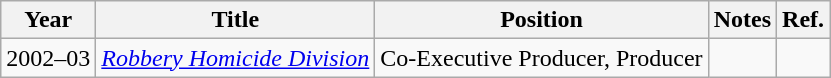<table class="wikitable">
<tr>
<th>Year</th>
<th>Title</th>
<th>Position</th>
<th>Notes</th>
<th>Ref.</th>
</tr>
<tr>
<td>2002–03</td>
<td><em><a href='#'>Robbery Homicide Division</a></em></td>
<td>Co-Executive Producer, Producer</td>
<td></td>
<td></td>
</tr>
</table>
